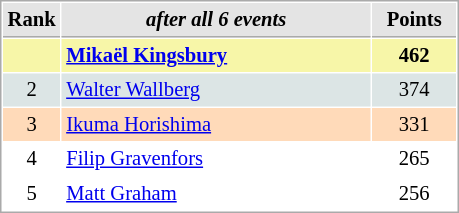<table cellspacing="1" cellpadding="3" style="border:1px solid #AAAAAA;font-size:86%">
<tr style="background-color: #E4E4E4;">
<th style="border-bottom:1px solid #AAAAAA; width: 10px;">Rank</th>
<th style="border-bottom:1px solid #AAAAAA; width: 200px;"><em>after all 6 events</em></th>
<th style="border-bottom:1px solid #AAAAAA; width: 50px;">Points</th>
</tr>
<tr style="background:#f7f6a8;">
<td align=center></td>
<td> <strong><a href='#'>Mikaël Kingsbury</a></strong></td>
<td align=center><strong>462</strong></td>
</tr>
<tr style="background:#dce5e5;">
<td align=center>2</td>
<td> <a href='#'>Walter Wallberg</a></td>
<td align=center>374</td>
</tr>
<tr style="background:#ffdab9;">
<td align=center>3</td>
<td> <a href='#'>Ikuma Horishima</a></td>
<td align=center>331</td>
</tr>
<tr>
<td align=center>4</td>
<td> <a href='#'>Filip Gravenfors</a></td>
<td align=center>265</td>
</tr>
<tr>
<td align=center>5</td>
<td> <a href='#'>Matt Graham</a></td>
<td align=center>256</td>
</tr>
</table>
